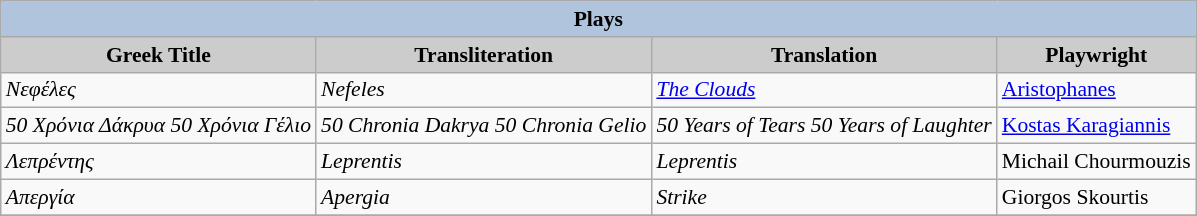<table class="wikitable" style="font-size:90%">
<tr style="text-align:center;">
<th colspan=5 style="background:#B0C4DE;">Plays</th>
</tr>
<tr style="text-align:center;">
<th style="background:#ccc;">Greek Title</th>
<th style="background:#ccc;">Transliteration</th>
<th style="background:#ccc;">Translation</th>
<th style="background:#ccc;">Playwright</th>
</tr>
<tr>
<td><em>Νεφέλες</em></td>
<td><em>Nefeles</em></td>
<td><em><a href='#'>The Clouds</a></em></td>
<td><a href='#'>Aristophanes</a></td>
</tr>
<tr>
<td><em>50 Χρόνια Δάκρυα 50 Χρόνια Γέλιο</em></td>
<td><em>50 Chronia Dakrya 50 Chronia Gelio</em></td>
<td><em>50 Years of Tears 50 Years of Laughter</em></td>
<td><a href='#'>Kostas Karagiannis</a></td>
</tr>
<tr ‌>
<td><em>Λεπρέντης</em></td>
<td><em>Leprentis</em></td>
<td><em>Leprentis</em></td>
<td>Michail Chourmouzis</td>
</tr>
<tr ‌>
<td><em>Απεργία</em></td>
<td><em>Apergia</em></td>
<td><em>Strike</em></td>
<td>Giorgos Skourtis</td>
</tr>
<tr ‌>
</tr>
</table>
